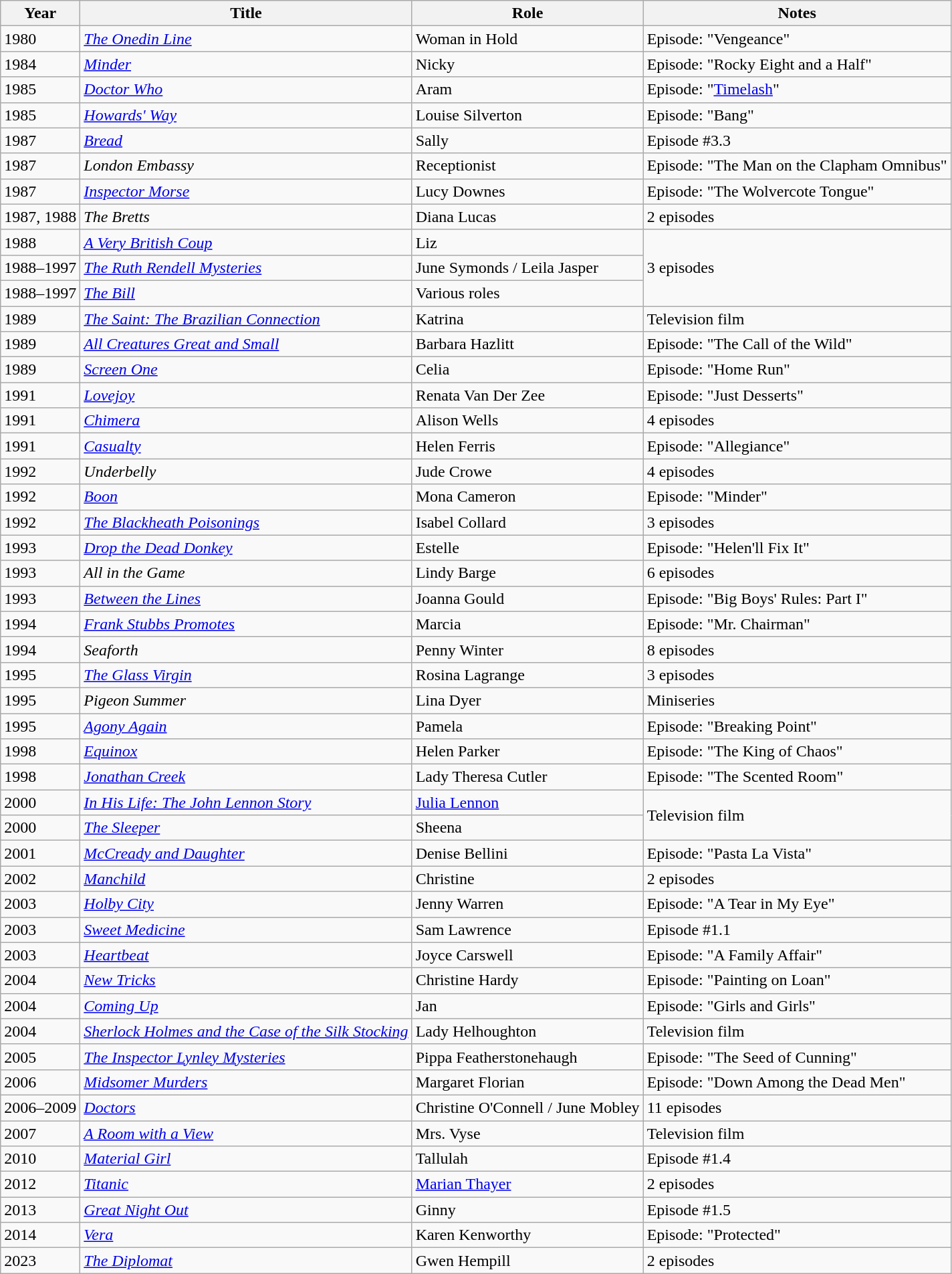<table class="wikitable sortable">
<tr>
<th>Year</th>
<th>Title</th>
<th>Role</th>
<th>Notes</th>
</tr>
<tr>
<td>1980</td>
<td><em><a href='#'>The Onedin Line</a></em></td>
<td>Woman in Hold</td>
<td>Episode: "Vengeance"</td>
</tr>
<tr>
<td>1984</td>
<td><a href='#'><em>Minder</em></a></td>
<td>Nicky</td>
<td>Episode: "Rocky Eight and a Half"</td>
</tr>
<tr>
<td>1985</td>
<td><em><a href='#'>Doctor Who</a></em></td>
<td>Aram</td>
<td>Episode: "<a href='#'>Timelash</a>"</td>
</tr>
<tr>
<td>1985</td>
<td><em><a href='#'>Howards' Way</a></em></td>
<td>Louise Silverton</td>
<td>Episode: "Bang"</td>
</tr>
<tr>
<td>1987</td>
<td><a href='#'><em>Bread</em></a></td>
<td>Sally</td>
<td>Episode #3.3</td>
</tr>
<tr>
<td>1987</td>
<td><em>London Embassy</em></td>
<td>Receptionist</td>
<td>Episode: "The Man on the Clapham Omnibus"</td>
</tr>
<tr>
<td>1987</td>
<td><a href='#'><em>Inspector Morse</em></a></td>
<td>Lucy Downes</td>
<td>Episode: "The Wolvercote Tongue"</td>
</tr>
<tr>
<td>1987, 1988</td>
<td><em>The Bretts</em></td>
<td>Diana Lucas</td>
<td>2 episodes</td>
</tr>
<tr>
<td>1988</td>
<td><a href='#'><em>A Very British Coup</em></a></td>
<td>Liz</td>
<td rowspan="3">3 episodes</td>
</tr>
<tr>
<td>1988–1997</td>
<td><em><a href='#'>The Ruth Rendell Mysteries</a></em></td>
<td>June Symonds / Leila Jasper</td>
</tr>
<tr>
<td>1988–1997</td>
<td><em><a href='#'>The Bill</a></em></td>
<td>Various roles</td>
</tr>
<tr>
<td>1989</td>
<td><em><a href='#'>The Saint: The Brazilian Connection</a></em></td>
<td>Katrina</td>
<td>Television film</td>
</tr>
<tr>
<td>1989</td>
<td><a href='#'><em>All Creatures Great and Small</em></a></td>
<td>Barbara Hazlitt</td>
<td>Episode: "The Call of the Wild"</td>
</tr>
<tr>
<td>1989</td>
<td><em><a href='#'>Screen One</a></em></td>
<td>Celia</td>
<td>Episode: "Home Run"</td>
</tr>
<tr>
<td>1991</td>
<td><em><a href='#'>Lovejoy</a></em></td>
<td>Renata Van Der Zee</td>
<td>Episode: "Just Desserts"</td>
</tr>
<tr>
<td>1991</td>
<td><a href='#'><em>Chimera</em></a></td>
<td>Alison Wells</td>
<td>4 episodes</td>
</tr>
<tr>
<td>1991</td>
<td><a href='#'><em>Casualty</em></a></td>
<td>Helen Ferris</td>
<td>Episode: "Allegiance"</td>
</tr>
<tr>
<td>1992</td>
<td><em>Underbelly</em></td>
<td>Jude Crowe</td>
<td>4 episodes</td>
</tr>
<tr>
<td>1992</td>
<td><a href='#'><em>Boon</em></a></td>
<td>Mona Cameron</td>
<td>Episode: "Minder"</td>
</tr>
<tr>
<td>1992</td>
<td><a href='#'><em>The Blackheath Poisonings</em></a></td>
<td>Isabel Collard</td>
<td>3 episodes</td>
</tr>
<tr>
<td>1993</td>
<td><em><a href='#'>Drop the Dead Donkey</a></em></td>
<td>Estelle</td>
<td>Episode: "Helen'll Fix It"</td>
</tr>
<tr>
<td>1993</td>
<td><em>All in the Game</em></td>
<td>Lindy Barge</td>
<td>6 episodes</td>
</tr>
<tr>
<td>1993</td>
<td><a href='#'><em>Between the Lines</em></a></td>
<td>Joanna Gould</td>
<td>Episode: "Big Boys' Rules: Part I"</td>
</tr>
<tr>
<td>1994</td>
<td><em><a href='#'>Frank Stubbs Promotes</a></em></td>
<td>Marcia</td>
<td>Episode: "Mr. Chairman"</td>
</tr>
<tr>
<td>1994</td>
<td><em>Seaforth</em></td>
<td>Penny Winter</td>
<td>8 episodes</td>
</tr>
<tr>
<td>1995</td>
<td><em><a href='#'>The Glass Virgin</a></em></td>
<td>Rosina Lagrange</td>
<td>3 episodes</td>
</tr>
<tr>
<td>1995</td>
<td><em>Pigeon Summer</em></td>
<td>Lina Dyer</td>
<td>Miniseries</td>
</tr>
<tr>
<td>1995</td>
<td><em><a href='#'>Agony Again</a></em></td>
<td>Pamela</td>
<td>Episode: "Breaking Point"</td>
</tr>
<tr>
<td>1998</td>
<td><a href='#'><em>Equinox</em></a></td>
<td>Helen Parker</td>
<td>Episode: "The King of Chaos"</td>
</tr>
<tr>
<td>1998</td>
<td><em><a href='#'>Jonathan Creek</a></em></td>
<td>Lady Theresa Cutler</td>
<td>Episode: "The Scented Room"</td>
</tr>
<tr>
<td>2000</td>
<td><em><a href='#'>In His Life: The John Lennon Story</a></em></td>
<td><a href='#'>Julia Lennon</a></td>
<td rowspan="2">Television film</td>
</tr>
<tr>
<td>2000</td>
<td><a href='#'><em>The Sleeper</em></a></td>
<td>Sheena</td>
</tr>
<tr>
<td>2001</td>
<td><em><a href='#'>McCready and Daughter</a></em></td>
<td>Denise Bellini</td>
<td>Episode: "Pasta La Vista"</td>
</tr>
<tr>
<td>2002</td>
<td><a href='#'><em>Manchild</em></a></td>
<td>Christine</td>
<td>2 episodes</td>
</tr>
<tr>
<td>2003</td>
<td><em><a href='#'>Holby City</a></em></td>
<td>Jenny Warren</td>
<td>Episode: "A Tear in My Eye"</td>
</tr>
<tr>
<td>2003</td>
<td><em><a href='#'>Sweet Medicine</a></em></td>
<td>Sam Lawrence</td>
<td>Episode #1.1</td>
</tr>
<tr>
<td>2003</td>
<td><a href='#'><em>Heartbeat</em></a></td>
<td>Joyce Carswell</td>
<td>Episode: "A Family Affair"</td>
</tr>
<tr>
<td>2004</td>
<td><em><a href='#'>New Tricks</a></em></td>
<td>Christine Hardy</td>
<td>Episode: "Painting on Loan"</td>
</tr>
<tr>
<td>2004</td>
<td><a href='#'><em>Coming Up</em></a></td>
<td>Jan</td>
<td>Episode: "Girls and Girls"</td>
</tr>
<tr>
<td>2004</td>
<td><em><a href='#'>Sherlock Holmes and the Case of the Silk Stocking</a></em></td>
<td>Lady Helhoughton</td>
<td>Television film</td>
</tr>
<tr>
<td>2005</td>
<td><em><a href='#'>The Inspector Lynley Mysteries</a></em></td>
<td>Pippa Featherstonehaugh</td>
<td>Episode: "The Seed of Cunning"</td>
</tr>
<tr>
<td>2006</td>
<td><em><a href='#'>Midsomer Murders</a></em></td>
<td>Margaret Florian</td>
<td>Episode: "Down Among the Dead Men"</td>
</tr>
<tr>
<td>2006–2009</td>
<td><a href='#'><em>Doctors</em></a></td>
<td>Christine O'Connell / June Mobley</td>
<td>11 episodes</td>
</tr>
<tr>
<td>2007</td>
<td><a href='#'><em>A Room with a View</em></a></td>
<td>Mrs. Vyse</td>
<td>Television film</td>
</tr>
<tr>
<td>2010</td>
<td><a href='#'><em>Material Girl</em></a></td>
<td>Tallulah</td>
<td>Episode #1.4</td>
</tr>
<tr>
<td>2012</td>
<td><a href='#'><em>Titanic</em></a></td>
<td><a href='#'>Marian Thayer</a></td>
<td>2 episodes</td>
</tr>
<tr>
<td>2013</td>
<td><em><a href='#'>Great Night Out</a></em></td>
<td>Ginny</td>
<td>Episode #1.5</td>
</tr>
<tr>
<td>2014</td>
<td><a href='#'><em>Vera</em></a></td>
<td>Karen Kenworthy</td>
<td>Episode: "Protected"</td>
</tr>
<tr>
<td>2023</td>
<td><a href='#'><em>The Diplomat</em></a></td>
<td>Gwen Hempill</td>
<td>2 episodes</td>
</tr>
</table>
